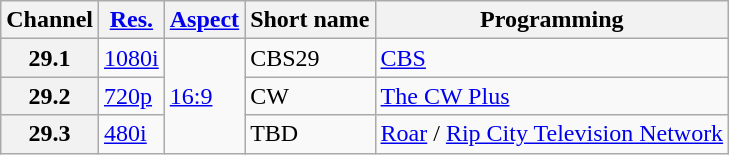<table class="wikitable">
<tr>
<th>Channel</th>
<th><a href='#'>Res.</a></th>
<th><a href='#'>Aspect</a></th>
<th>Short name</th>
<th>Programming</th>
</tr>
<tr>
<th scope = "row">29.1</th>
<td><a href='#'>1080i</a></td>
<td rowspan="3"><a href='#'>16:9</a></td>
<td>CBS29</td>
<td><a href='#'>CBS</a></td>
</tr>
<tr>
<th scope = "row">29.2</th>
<td><a href='#'>720p</a></td>
<td>CW</td>
<td><a href='#'>The CW Plus</a></td>
</tr>
<tr>
<th scope = "row">29.3</th>
<td><a href='#'>480i</a></td>
<td>TBD</td>
<td><a href='#'>Roar</a> / <a href='#'>Rip City Television Network</a></td>
</tr>
</table>
